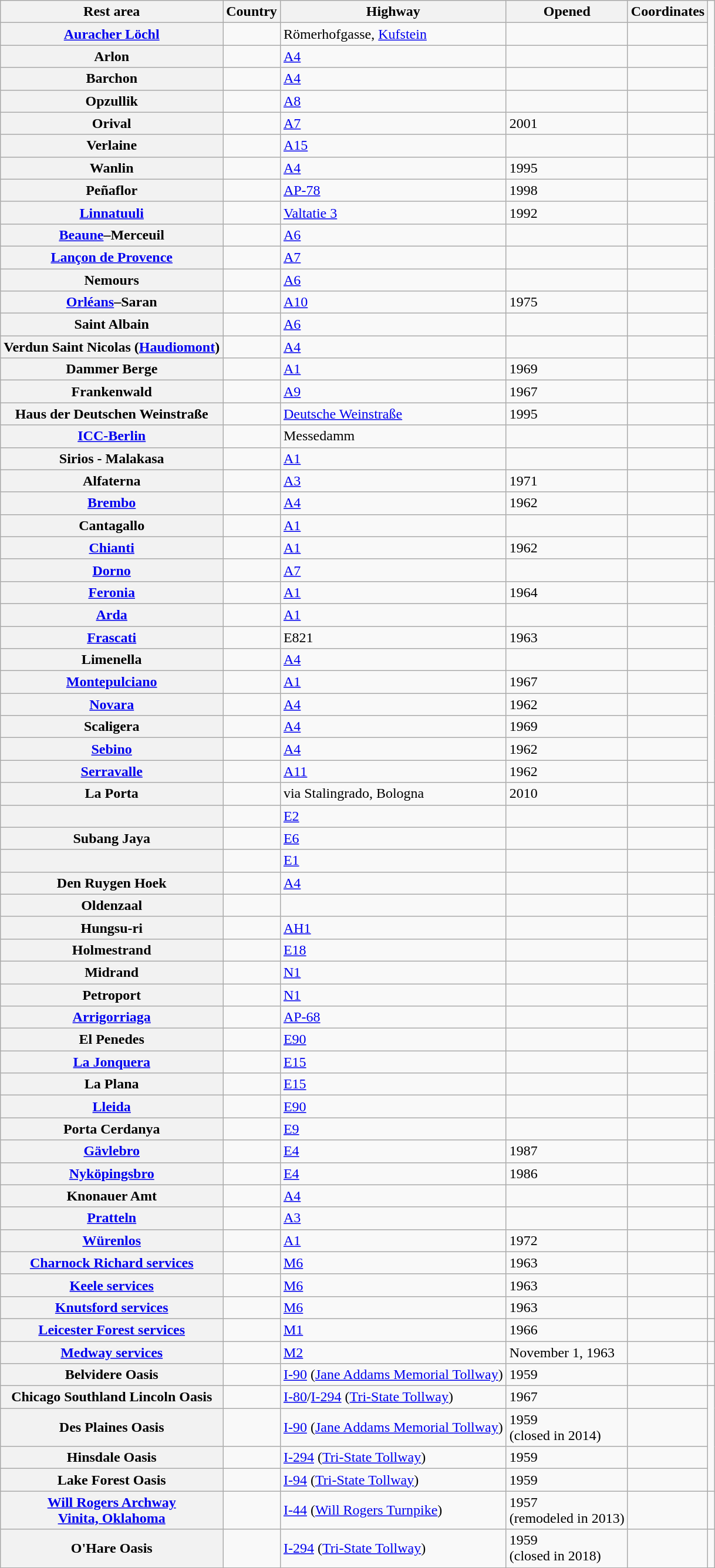<table class="wikitable sortable">
<tr>
<th scope="col">Rest area</th>
<th scope="col">Country</th>
<th scope="col">Highway</th>
<th scope="col">Opened</th>
<th scope="col" class="unsortable">Coordinates</th>
</tr>
<tr>
<th scope="row"><a href='#'>Auracher Löchl</a></th>
<td></td>
<td>Römerhofgasse, <a href='#'>Kufstein</a></td>
<td></td>
<td></td>
</tr>
<tr>
<th scope="row">Arlon</th>
<td></td>
<td><a href='#'>A4</a></td>
<td></td>
<td></td>
</tr>
<tr>
<th scope="row">Barchon</th>
<td></td>
<td><a href='#'>A4</a></td>
<td></td>
<td></td>
</tr>
<tr>
<th scope="row">Opzullik</th>
<td></td>
<td><a href='#'>A8</a></td>
<td></td>
<td></td>
</tr>
<tr>
<th scope="row">Orival</th>
<td></td>
<td><a href='#'>A7</a></td>
<td>2001</td>
<td></td>
</tr>
<tr>
<th scope="row">Verlaine</th>
<td></td>
<td><a href='#'>A15</a></td>
<td></td>
<td></td>
<td></td>
</tr>
<tr>
<th scope="row">Wanlin</th>
<td></td>
<td><a href='#'>A4</a></td>
<td>1995</td>
<td></td>
</tr>
<tr>
<th scope="row">Peñaflor</th>
<td></td>
<td><a href='#'>AP-78</a></td>
<td>1998</td>
<td></td>
</tr>
<tr>
<th scope="row"><a href='#'>Linnatuuli</a></th>
<td></td>
<td><a href='#'>Valtatie 3</a></td>
<td>1992</td>
<td></td>
</tr>
<tr>
<th scope="row"><a href='#'>Beaune</a>–Merceuil</th>
<td></td>
<td><a href='#'>A6</a></td>
<td></td>
<td></td>
</tr>
<tr>
<th scope="row"><a href='#'>Lançon de Provence</a></th>
<td></td>
<td><a href='#'>A7</a></td>
<td></td>
<td></td>
</tr>
<tr>
<th scope="row">Nemours</th>
<td></td>
<td><a href='#'>A6</a></td>
<td></td>
<td></td>
</tr>
<tr>
<th scope="row"><a href='#'>Orléans</a>–Saran</th>
<td></td>
<td><a href='#'>A10</a></td>
<td>1975</td>
<td></td>
</tr>
<tr>
<th scope="row">Saint Albain</th>
<td></td>
<td><a href='#'>A6</a></td>
<td></td>
<td></td>
</tr>
<tr>
<th scope="row">Verdun Saint Nicolas (<a href='#'>Haudiomont</a>)</th>
<td></td>
<td><a href='#'>A4</a></td>
<td></td>
<td></td>
</tr>
<tr>
<th scope="row">Dammer Berge</th>
<td></td>
<td><a href='#'>A1</a></td>
<td>1969</td>
<td></td>
<td></td>
</tr>
<tr>
<th scope="row">Frankenwald</th>
<td></td>
<td><a href='#'>A9</a></td>
<td>1967</td>
<td></td>
<td></td>
</tr>
<tr>
<th scope="row">Haus der Deutschen Weinstraße</th>
<td></td>
<td><a href='#'>Deutsche Weinstraße</a></td>
<td>1995</td>
<td></td>
<td></td>
</tr>
<tr>
<th scope="row"><a href='#'>ICC-Berlin</a></th>
<td></td>
<td>Messedamm</td>
<td></td>
<td></td>
<td></td>
</tr>
<tr>
<th scope="row">Sirios - Malakasa</th>
<td></td>
<td><a href='#'>A1</a></td>
<td></td>
<td></td>
<td></td>
</tr>
<tr>
<th scope="row">Alfaterna</th>
<td></td>
<td><a href='#'>A3</a></td>
<td>1971</td>
<td></td>
</tr>
<tr>
<th scope="row"><a href='#'>Brembo</a></th>
<td></td>
<td><a href='#'>A4</a></td>
<td>1962</td>
<td></td>
<td></td>
</tr>
<tr>
<th scope="row">Cantagallo</th>
<td></td>
<td><a href='#'>A1</a></td>
<td></td>
<td></td>
</tr>
<tr>
<th scope="row"><a href='#'>Chianti</a></th>
<td></td>
<td><a href='#'>A1</a></td>
<td>1962</td>
<td></td>
</tr>
<tr>
<th scope="row"><a href='#'>Dorno</a></th>
<td></td>
<td><a href='#'>A7</a></td>
<td></td>
<td></td>
<td></td>
</tr>
<tr>
<th scope="row"><a href='#'>Feronia</a></th>
<td></td>
<td><a href='#'>A1</a></td>
<td>1964</td>
<td></td>
</tr>
<tr>
<th scope="row"><a href='#'>Arda</a></th>
<td></td>
<td><a href='#'>A1</a></td>
<td></td>
<td></td>
</tr>
<tr>
<th scope="row"><a href='#'>Frascati</a></th>
<td></td>
<td>E821</td>
<td>1963</td>
<td></td>
</tr>
<tr>
<th scope="row">Limenella</th>
<td></td>
<td><a href='#'>A4</a></td>
<td></td>
<td></td>
</tr>
<tr>
<th scope="row"><a href='#'>Montepulciano</a></th>
<td></td>
<td><a href='#'>A1</a></td>
<td>1967</td>
<td></td>
</tr>
<tr>
<th scope="row"><a href='#'>Novara</a></th>
<td></td>
<td><a href='#'>A4</a></td>
<td>1962</td>
<td></td>
</tr>
<tr>
<th scope="row">Scaligera</th>
<td></td>
<td><a href='#'>A4</a></td>
<td>1969</td>
<td></td>
</tr>
<tr>
<th scope="row"><a href='#'>Sebino</a></th>
<td></td>
<td><a href='#'>A4</a></td>
<td>1962</td>
<td></td>
</tr>
<tr>
<th scope="row"><a href='#'>Serravalle</a></th>
<td></td>
<td><a href='#'>A11</a></td>
<td>1962</td>
<td></td>
</tr>
<tr>
<th scope="row">La Porta</th>
<td></td>
<td>via Stalingrado, Bologna</td>
<td>2010</td>
<td></td>
<td></td>
</tr>
<tr>
<th scope="row"></th>
<td></td>
<td><a href='#'>E2</a></td>
<td></td>
<td></td>
<td></td>
</tr>
<tr>
<th scope="row">Subang Jaya</th>
<td></td>
<td><a href='#'>E6</a></td>
<td></td>
<td></td>
</tr>
<tr>
<th scope="row"></th>
<td></td>
<td><a href='#'>E1</a></td>
<td></td>
<td></td>
</tr>
<tr>
<th scope="row">Den Ruygen Hoek</th>
<td></td>
<td><a href='#'>A4</a></td>
<td></td>
<td></td>
<td></td>
</tr>
<tr>
<th scope="row">Oldenzaal</th>
<td></td>
<td></td>
<td></td>
<td></td>
</tr>
<tr>
<th scope="row">Hungsu-ri</th>
<td></td>
<td><a href='#'>AH1</a></td>
<td></td>
<td></td>
</tr>
<tr>
<th scope="row">Holmestrand</th>
<td></td>
<td><a href='#'>E18</a></td>
<td></td>
<td></td>
</tr>
<tr>
<th scope="row">Midrand</th>
<td></td>
<td><a href='#'>N1</a></td>
<td></td>
<td></td>
</tr>
<tr>
<th scope="row">Petroport</th>
<td></td>
<td><a href='#'>N1</a></td>
<td></td>
<td></td>
</tr>
<tr>
<th scope="row"><a href='#'>Arrigorriaga</a></th>
<td></td>
<td><a href='#'>AP-68</a></td>
<td></td>
<td></td>
</tr>
<tr>
<th scope="row">El Penedes</th>
<td></td>
<td><a href='#'>E90</a></td>
<td></td>
<td></td>
</tr>
<tr>
<th scope="row"><a href='#'>La Jonquera</a></th>
<td></td>
<td><a href='#'>E15</a></td>
<td></td>
<td></td>
</tr>
<tr>
<th scope="row">La Plana</th>
<td></td>
<td><a href='#'>E15</a></td>
<td></td>
<td></td>
</tr>
<tr>
<th scope="row"><a href='#'>Lleida</a></th>
<td></td>
<td><a href='#'>E90</a></td>
<td></td>
<td></td>
</tr>
<tr>
<th scope="row">Porta Cerdanya</th>
<td></td>
<td><a href='#'>E9</a></td>
<td></td>
<td></td>
<td></td>
</tr>
<tr>
<th scope="row"><a href='#'>Gävlebro</a></th>
<td></td>
<td><a href='#'>E4</a></td>
<td>1987</td>
<td></td>
<td></td>
</tr>
<tr>
<th scope="row"><a href='#'>Nyköpingsbro</a></th>
<td></td>
<td><a href='#'>E4</a></td>
<td>1986</td>
<td></td>
<td></td>
</tr>
<tr>
<th scope="row">Knonauer Amt</th>
<td></td>
<td><a href='#'>A4</a></td>
<td></td>
<td></td>
<td></td>
</tr>
<tr>
<th scope="row"><a href='#'>Pratteln</a></th>
<td></td>
<td><a href='#'>A3</a></td>
<td></td>
<td></td>
<td></td>
</tr>
<tr>
<th scope="row"><a href='#'>Würenlos</a></th>
<td></td>
<td><a href='#'>A1</a></td>
<td>1972</td>
<td></td>
<td></td>
</tr>
<tr>
<th scope="row"><a href='#'>Charnock Richard services</a></th>
<td></td>
<td><a href='#'>M6</a></td>
<td>1963</td>
<td></td>
</tr>
<tr>
<th scope="row"><a href='#'>Keele services</a></th>
<td></td>
<td><a href='#'>M6</a></td>
<td>1963</td>
<td></td>
<td></td>
</tr>
<tr>
<th scope="row"><a href='#'>Knutsford services</a></th>
<td></td>
<td><a href='#'>M6</a></td>
<td>1963</td>
<td></td>
<td></td>
</tr>
<tr>
<th scope="row"><a href='#'>Leicester Forest services</a></th>
<td></td>
<td><a href='#'>M1</a></td>
<td>1966</td>
<td></td>
<td></td>
</tr>
<tr>
<th scope="row"><a href='#'>Medway services</a></th>
<td></td>
<td><a href='#'>M2</a></td>
<td>November 1, 1963</td>
<td></td>
<td></td>
</tr>
<tr>
<th scope="row">Belvidere Oasis</th>
<td></td>
<td><a href='#'>I-90</a> (<a href='#'>Jane Addams Memorial Tollway</a>)</td>
<td>1959</td>
<td></td>
<td></td>
</tr>
<tr>
<th scope="row">Chicago Southland Lincoln Oasis</th>
<td></td>
<td><a href='#'>I-80</a>/<a href='#'>I-294</a> (<a href='#'>Tri-State Tollway</a>)</td>
<td>1967</td>
<td></td>
</tr>
<tr>
<th scope="row">Des Plaines Oasis</th>
<td></td>
<td><a href='#'>I-90</a> (<a href='#'>Jane Addams Memorial Tollway</a>)</td>
<td>1959<br>(closed in 2014)</td>
<td></td>
</tr>
<tr>
<th scope="row">Hinsdale Oasis</th>
<td></td>
<td><a href='#'>I-294</a> (<a href='#'>Tri-State Tollway</a>)</td>
<td>1959</td>
<td></td>
</tr>
<tr>
<th scope="row">Lake Forest Oasis</th>
<td></td>
<td><a href='#'>I-94</a> (<a href='#'>Tri-State Tollway</a>)</td>
<td>1959</td>
<td></td>
</tr>
<tr>
<th scope="row"><a href='#'>Will Rogers Archway</a><br><a href='#'>Vinita, Oklahoma</a></th>
<td></td>
<td><a href='#'>I-44</a> (<a href='#'>Will Rogers Turnpike</a>)</td>
<td>1957<br>(remodeled in 2013)</td>
<td></td>
<td></td>
</tr>
<tr>
<th scope="row">O'Hare Oasis</th>
<td></td>
<td><a href='#'>I-294</a> (<a href='#'>Tri-State Tollway</a>)</td>
<td>1959<br>(closed in 2018)</td>
<td></td>
<td></td>
</tr>
<tr>
</tr>
</table>
